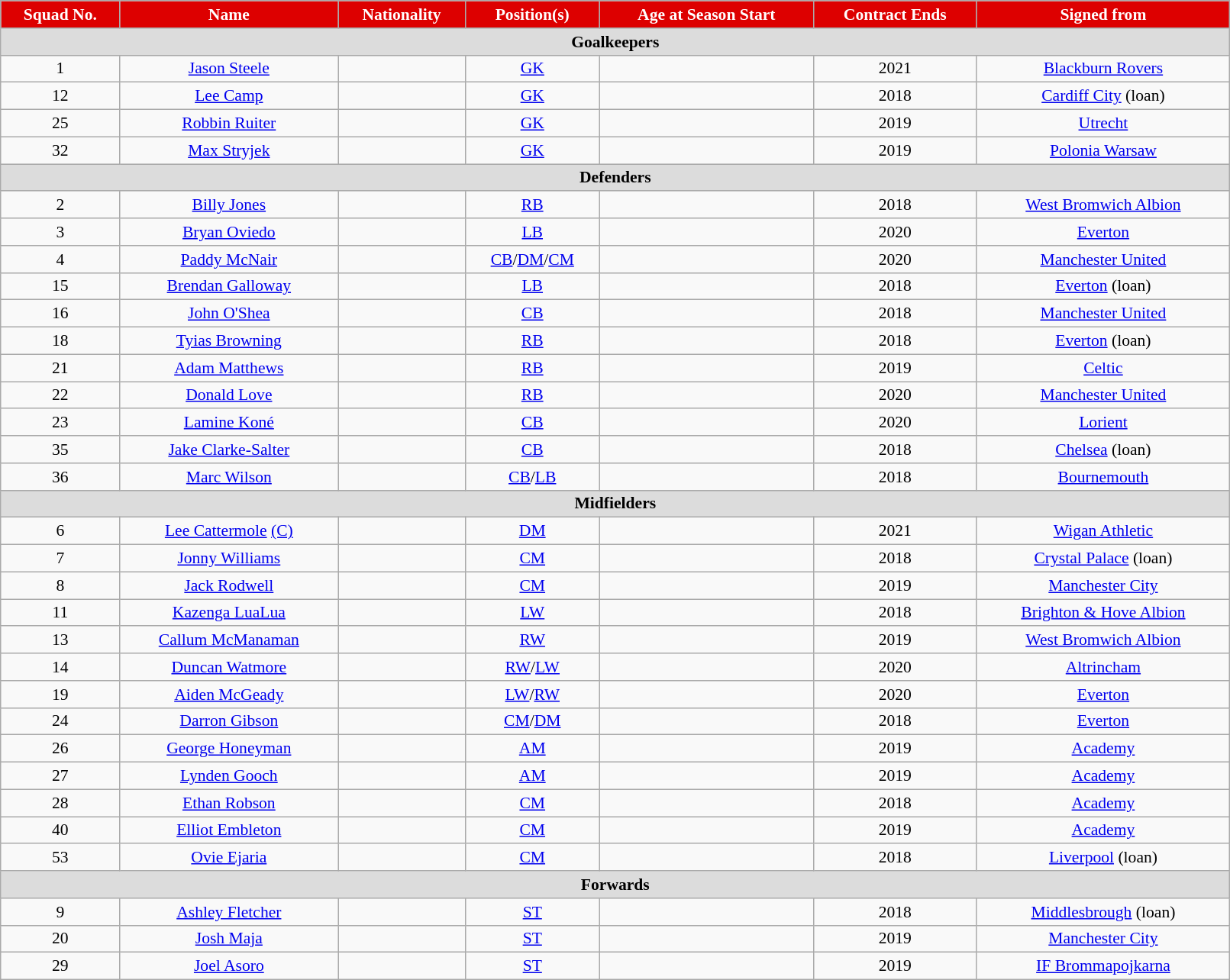<table class="wikitable" style="text-align:center; font-size:90%; width:85%">
<tr>
<th style="background:#DD0000; color:white; text-align:center;">Squad No.</th>
<th style="background:#DD0000; color:white; text-align:center;">Name</th>
<th style="background:#DD0000; color:white; text-align:center;">Nationality</th>
<th style="background:#DD0000; color:white; text-align:center;">Position(s)</th>
<th style="background:#DD0000; color:white; text-align:center;">Age at Season Start</th>
<th style="background:#DD0000; color:white; text-align:center;">Contract Ends</th>
<th style="background:#DD0000; color:white; text-align:center;">Signed from</th>
</tr>
<tr>
<th colspan="8" style="background:#dcdcdc; text-align:center;">Goalkeepers</th>
</tr>
<tr>
<td>1</td>
<td><a href='#'>Jason Steele</a></td>
<td></td>
<td><a href='#'>GK</a></td>
<td></td>
<td>2021</td>
<td> <a href='#'>Blackburn Rovers</a></td>
</tr>
<tr>
<td>12</td>
<td><a href='#'>Lee Camp</a></td>
<td></td>
<td><a href='#'>GK</a></td>
<td></td>
<td>2018</td>
<td> <a href='#'>Cardiff City</a> (loan)</td>
</tr>
<tr>
<td>25</td>
<td><a href='#'>Robbin Ruiter</a></td>
<td></td>
<td><a href='#'>GK</a></td>
<td></td>
<td>2019</td>
<td> <a href='#'>Utrecht</a></td>
</tr>
<tr>
<td>32</td>
<td><a href='#'>Max Stryjek</a></td>
<td></td>
<td><a href='#'>GK</a></td>
<td></td>
<td>2019</td>
<td> <a href='#'>Polonia Warsaw</a></td>
</tr>
<tr>
<th colspan="8" style="background:#dcdcdc; text-align:center;">Defenders</th>
</tr>
<tr>
<td>2</td>
<td><a href='#'>Billy Jones</a></td>
<td></td>
<td><a href='#'>RB</a></td>
<td></td>
<td>2018</td>
<td> <a href='#'>West Bromwich Albion</a></td>
</tr>
<tr>
<td>3</td>
<td><a href='#'>Bryan Oviedo</a></td>
<td></td>
<td><a href='#'>LB</a></td>
<td></td>
<td>2020</td>
<td> <a href='#'>Everton</a></td>
</tr>
<tr>
<td>4</td>
<td><a href='#'>Paddy McNair</a></td>
<td></td>
<td><a href='#'>CB</a>/<a href='#'>DM</a>/<a href='#'>CM</a></td>
<td></td>
<td>2020</td>
<td> <a href='#'>Manchester United</a></td>
</tr>
<tr>
<td>15</td>
<td><a href='#'>Brendan Galloway</a></td>
<td></td>
<td><a href='#'>LB</a></td>
<td></td>
<td>2018</td>
<td> <a href='#'>Everton</a> (loan)</td>
</tr>
<tr>
<td>16</td>
<td><a href='#'>John O'Shea</a></td>
<td></td>
<td><a href='#'>CB</a></td>
<td></td>
<td>2018</td>
<td> <a href='#'>Manchester United</a></td>
</tr>
<tr>
<td>18</td>
<td><a href='#'>Tyias Browning</a></td>
<td></td>
<td><a href='#'>RB</a></td>
<td></td>
<td>2018</td>
<td> <a href='#'>Everton</a> (loan)</td>
</tr>
<tr>
<td>21</td>
<td><a href='#'>Adam Matthews</a></td>
<td></td>
<td><a href='#'>RB</a></td>
<td></td>
<td>2019</td>
<td> <a href='#'>Celtic</a></td>
</tr>
<tr>
<td>22</td>
<td><a href='#'>Donald Love</a></td>
<td></td>
<td><a href='#'>RB</a></td>
<td></td>
<td>2020</td>
<td> <a href='#'>Manchester United</a></td>
</tr>
<tr>
<td>23</td>
<td><a href='#'>Lamine Koné</a></td>
<td></td>
<td><a href='#'>CB</a></td>
<td></td>
<td>2020</td>
<td> <a href='#'>Lorient</a></td>
</tr>
<tr>
<td>35</td>
<td><a href='#'>Jake Clarke-Salter</a></td>
<td></td>
<td><a href='#'>CB</a></td>
<td></td>
<td>2018</td>
<td> <a href='#'>Chelsea</a> (loan)</td>
</tr>
<tr>
<td>36</td>
<td><a href='#'>Marc Wilson</a></td>
<td></td>
<td><a href='#'>CB</a>/<a href='#'>LB</a></td>
<td></td>
<td>2018</td>
<td> <a href='#'>Bournemouth</a></td>
</tr>
<tr>
<th colspan="8" style="background:#dcdcdc; text-align:center;">Midfielders</th>
</tr>
<tr>
<td>6</td>
<td><a href='#'>Lee Cattermole</a> <a href='#'>(C)</a></td>
<td></td>
<td><a href='#'>DM</a></td>
<td></td>
<td>2021</td>
<td> <a href='#'>Wigan Athletic</a></td>
</tr>
<tr>
<td>7</td>
<td><a href='#'>Jonny Williams</a></td>
<td></td>
<td><a href='#'>CM</a></td>
<td></td>
<td>2018</td>
<td> <a href='#'>Crystal Palace</a> (loan)</td>
</tr>
<tr>
<td>8</td>
<td><a href='#'>Jack Rodwell</a></td>
<td></td>
<td><a href='#'>CM</a></td>
<td></td>
<td>2019</td>
<td> <a href='#'>Manchester City</a></td>
</tr>
<tr>
<td>11</td>
<td><a href='#'>Kazenga LuaLua</a></td>
<td></td>
<td><a href='#'>LW</a></td>
<td></td>
<td>2018</td>
<td> <a href='#'>Brighton & Hove Albion</a></td>
</tr>
<tr>
<td>13</td>
<td><a href='#'>Callum McManaman</a></td>
<td></td>
<td><a href='#'>RW</a></td>
<td></td>
<td>2019</td>
<td> <a href='#'>West Bromwich Albion</a></td>
</tr>
<tr>
<td>14</td>
<td><a href='#'>Duncan Watmore</a></td>
<td></td>
<td><a href='#'>RW</a>/<a href='#'>LW</a></td>
<td></td>
<td>2020</td>
<td> <a href='#'>Altrincham</a></td>
</tr>
<tr>
<td>19</td>
<td><a href='#'>Aiden McGeady</a></td>
<td></td>
<td><a href='#'>LW</a>/<a href='#'>RW</a></td>
<td></td>
<td>2020</td>
<td> <a href='#'>Everton</a></td>
</tr>
<tr>
<td>24</td>
<td><a href='#'>Darron Gibson</a></td>
<td></td>
<td><a href='#'>CM</a>/<a href='#'>DM</a></td>
<td></td>
<td>2018</td>
<td> <a href='#'>Everton</a></td>
</tr>
<tr>
<td>26</td>
<td><a href='#'>George Honeyman</a></td>
<td></td>
<td><a href='#'>AM</a></td>
<td></td>
<td>2019</td>
<td><a href='#'>Academy</a></td>
</tr>
<tr>
<td>27</td>
<td><a href='#'>Lynden Gooch</a></td>
<td></td>
<td><a href='#'>AM</a></td>
<td></td>
<td>2019</td>
<td><a href='#'>Academy</a></td>
</tr>
<tr>
<td>28</td>
<td><a href='#'>Ethan Robson</a></td>
<td></td>
<td><a href='#'>CM</a></td>
<td></td>
<td>2018</td>
<td><a href='#'>Academy</a></td>
</tr>
<tr>
<td>40</td>
<td><a href='#'>Elliot Embleton</a></td>
<td></td>
<td><a href='#'>CM</a></td>
<td></td>
<td>2019</td>
<td><a href='#'>Academy</a></td>
</tr>
<tr>
<td>53</td>
<td><a href='#'>Ovie Ejaria</a></td>
<td></td>
<td><a href='#'>CM</a></td>
<td></td>
<td>2018</td>
<td> <a href='#'>Liverpool</a> (loan)</td>
</tr>
<tr>
<th colspan="8" style="background:#dcdcdc; text-align:center;">Forwards</th>
</tr>
<tr>
<td>9</td>
<td><a href='#'>Ashley Fletcher</a></td>
<td></td>
<td><a href='#'>ST</a></td>
<td></td>
<td>2018</td>
<td> <a href='#'>Middlesbrough</a> (loan)</td>
</tr>
<tr>
<td>20</td>
<td><a href='#'>Josh Maja</a></td>
<td></td>
<td><a href='#'>ST</a></td>
<td></td>
<td>2019</td>
<td> <a href='#'>Manchester City</a></td>
</tr>
<tr>
<td>29</td>
<td><a href='#'>Joel Asoro</a></td>
<td></td>
<td><a href='#'>ST</a></td>
<td></td>
<td>2019</td>
<td> <a href='#'>IF Brommapojkarna</a></td>
</tr>
</table>
